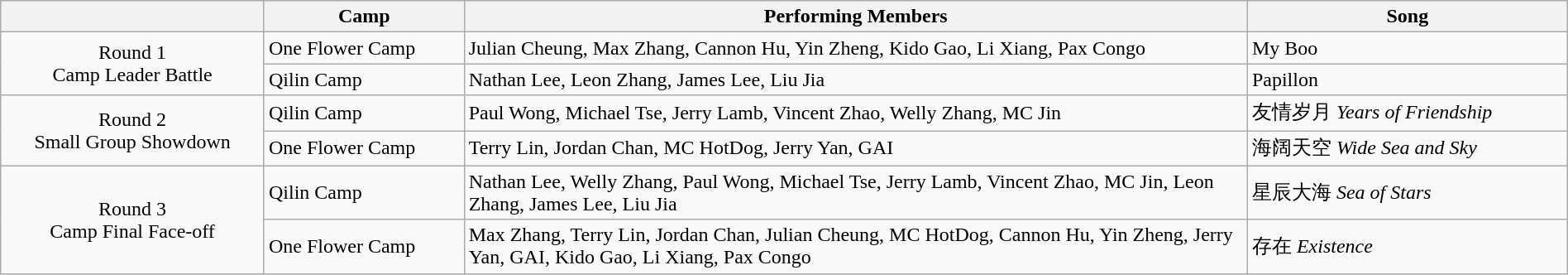<table class="wikitable" style="text-align:left; width:100%;">
<tr>
<th></th>
<th>Camp</th>
<th>Performing Members</th>
<th>Song</th>
</tr>
<tr>
<td rowspan="2" style="text-align:center" ;>Round 1<br>Camp Leader Battle</td>
<td>One Flower Camp</td>
<td style="width:50%;">Julian Cheung, Max Zhang, Cannon Hu, Yin Zheng, Kido Gao, Li Xiang, Pax Congo</td>
<td>My Boo</td>
</tr>
<tr>
<td>Qilin Camp</td>
<td>Nathan Lee, Leon Zhang, James Lee, Liu Jia</td>
<td>Papillon</td>
</tr>
<tr>
<td rowspan="2" style="text-align:center" ;>Round 2<br>Small Group Showdown</td>
<td>Qilin Camp</td>
<td>Paul Wong, Michael Tse, Jerry Lamb, Vincent Zhao, Welly Zhang, MC Jin</td>
<td>友情岁月 <em>Years of Friendship</em></td>
</tr>
<tr>
<td>One Flower Camp</td>
<td>Terry Lin, Jordan Chan, MC HotDog, Jerry Yan, GAI</td>
<td>海阔天空 <em>Wide Sea and Sky</em></td>
</tr>
<tr>
<td rowspan="2" style="text-align:center" ;>Round 3<br>Camp Final Face-off</td>
<td>Qilin Camp</td>
<td>Nathan Lee, Welly Zhang, Paul Wong, Michael Tse, Jerry Lamb, Vincent Zhao, MC Jin, Leon Zhang, James Lee, Liu Jia</td>
<td>星辰大海 <em>Sea of Stars</em></td>
</tr>
<tr>
<td>One Flower Camp</td>
<td>Max Zhang, Terry Lin, Jordan Chan, Julian Cheung, MC HotDog, Cannon Hu, Yin Zheng, Jerry Yan, GAI, Kido Gao, Li Xiang, Pax Congo</td>
<td>存在 <em>Existence</em></td>
</tr>
</table>
